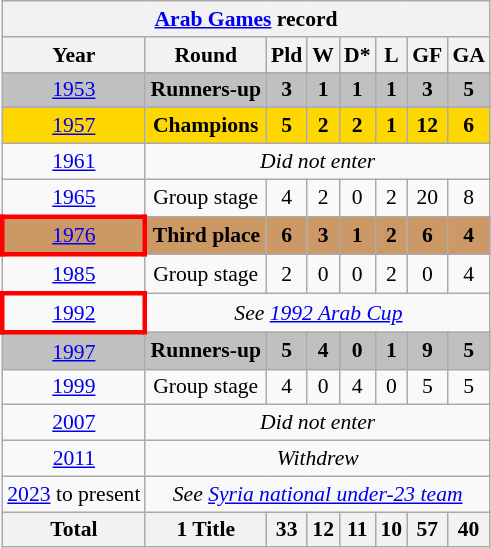<table class="wikitable" style="text-align: center;font-size:90%;">
<tr>
<th colspan=9><a href='#'>Arab Games</a> record</th>
</tr>
<tr>
<th>Year</th>
<th>Round</th>
<th>Pld</th>
<th>W</th>
<th>D*</th>
<th>L</th>
<th>GF</th>
<th>GA</th>
</tr>
<tr bgcolor=silver>
<td> <a href='#'>1953</a></td>
<td><strong>Runners-up</strong></td>
<td><strong>3</strong></td>
<td><strong>1</strong></td>
<td><strong>1</strong></td>
<td><strong>1</strong></td>
<td><strong>3</strong></td>
<td><strong>5</strong></td>
</tr>
<tr bgcolor=gold>
<td> <a href='#'>1957</a></td>
<td><strong>Champions</strong></td>
<td><strong>5</strong></td>
<td><strong>2</strong></td>
<td><strong>2</strong></td>
<td><strong>1</strong></td>
<td><strong>12</strong></td>
<td><strong>6</strong></td>
</tr>
<tr>
<td> <a href='#'>1961</a></td>
<td colspan=7><em>Did not enter</em></td>
</tr>
<tr>
<td> <a href='#'>1965</a></td>
<td>Group stage</td>
<td>4</td>
<td>2</td>
<td>0</td>
<td>2</td>
<td>20</td>
<td>8</td>
</tr>
<tr style="background:#c96;">
<td style="border: 3px solid red"> <a href='#'>1976</a></td>
<td><strong>Third place</strong></td>
<td><strong>6</strong></td>
<td><strong>3</strong></td>
<td><strong>1</strong></td>
<td><strong>2</strong></td>
<td><strong>6</strong></td>
<td><strong>4</strong></td>
</tr>
<tr>
<td> <a href='#'>1985</a></td>
<td>Group stage</td>
<td>2</td>
<td>0</td>
<td>0</td>
<td>2</td>
<td>0</td>
<td>4</td>
</tr>
<tr>
<td style="border: 3px solid red"> <a href='#'>1992</a></td>
<td colspan=9><em>See <a href='#'>1992 Arab Cup</a></em></td>
</tr>
<tr bgcolor=silver>
<td> <a href='#'>1997</a></td>
<td><strong>Runners-up</strong></td>
<td><strong>5</strong></td>
<td><strong>4</strong></td>
<td><strong>0</strong></td>
<td><strong>1</strong></td>
<td><strong>9</strong></td>
<td><strong>5</strong></td>
</tr>
<tr>
<td> <a href='#'>1999</a></td>
<td>Group stage</td>
<td>4</td>
<td>0</td>
<td>4</td>
<td>0</td>
<td>5</td>
<td>5</td>
</tr>
<tr>
<td> <a href='#'>2007</a></td>
<td colspan=7><em>Did not enter</em></td>
</tr>
<tr>
<td> <a href='#'>2011</a></td>
<td colspan=7><em>Withdrew</em></td>
</tr>
<tr>
<td> <a href='#'>2023</a> to present</td>
<td colspan=9><em>See <a href='#'>Syria national under-23 team</a></em></td>
</tr>
<tr>
<th><strong>Total</strong></th>
<th><strong>1 Title</strong></th>
<th><strong>33</strong></th>
<th><strong>12</strong></th>
<th><strong>11</strong></th>
<th><strong>10</strong></th>
<th><strong>57</strong></th>
<th><strong>40</strong></th>
</tr>
</table>
